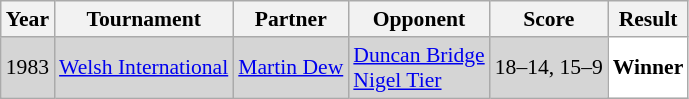<table class="sortable wikitable" style="font-size: 90%;">
<tr>
<th>Year</th>
<th>Tournament</th>
<th>Partner</th>
<th>Opponent</th>
<th>Score</th>
<th>Result</th>
</tr>
<tr style="background:#D5D5D5">
<td align="center">1983</td>
<td align="left"><a href='#'>Welsh International</a></td>
<td align="left"> <a href='#'>Martin Dew</a></td>
<td align="left"> <a href='#'>Duncan Bridge</a><br> <a href='#'>Nigel Tier</a></td>
<td align="left">18–14, 15–9</td>
<td style="text-align:left; background: white"> <strong>Winner</strong></td>
</tr>
</table>
